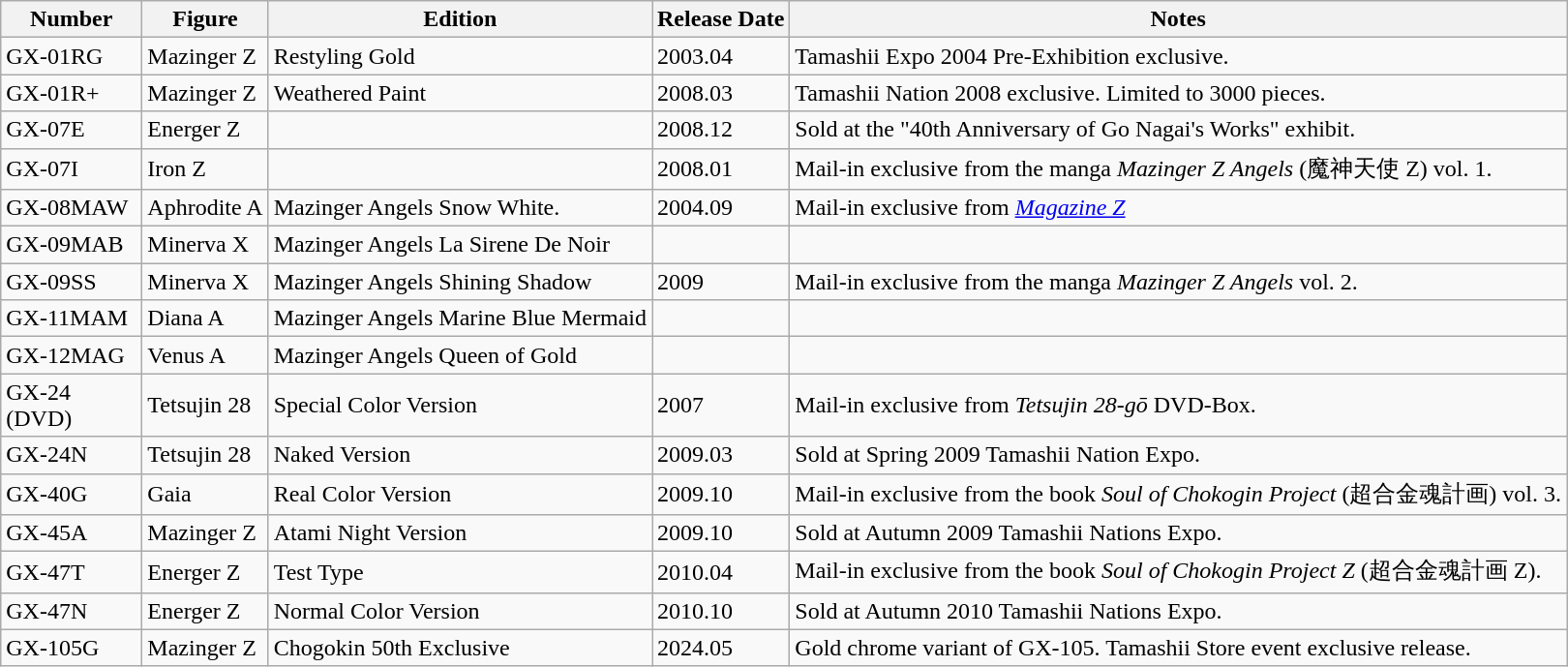<table class="wikitable sortable">
<tr>
<th width="90px">Number</th>
<th>Figure</th>
<th class="unsortable">Edition</th>
<th>Release Date</th>
<th>Notes</th>
</tr>
<tr>
<td>GX-01RG</td>
<td>Mazinger Z</td>
<td>Restyling Gold</td>
<td>2003.04</td>
<td>Tamashii Expo 2004 Pre-Exhibition exclusive.</td>
</tr>
<tr>
<td>GX-01R+</td>
<td>Mazinger Z</td>
<td>Weathered Paint</td>
<td>2008.03</td>
<td>Tamashii Nation 2008 exclusive. Limited to 3000 pieces.</td>
</tr>
<tr>
<td>GX-07E</td>
<td>Energer Z</td>
<td></td>
<td>2008.12</td>
<td>Sold at the "40th Anniversary of Go Nagai's Works" exhibit.</td>
</tr>
<tr>
<td>GX-07I</td>
<td>Iron Z</td>
<td></td>
<td>2008.01</td>
<td>Mail-in exclusive from the manga <em>Mazinger Z Angels</em> (魔神天使 Z) vol. 1.</td>
</tr>
<tr>
<td>GX-08MAW</td>
<td>Aphrodite A</td>
<td>Mazinger Angels Snow White.</td>
<td>2004.09</td>
<td>Mail-in exclusive from <em><a href='#'>Magazine Z</a></em></td>
</tr>
<tr>
<td>GX-09MAB</td>
<td>Minerva X</td>
<td>Mazinger Angels La Sirene De Noir</td>
<td></td>
</tr>
<tr>
<td>GX-09SS</td>
<td>Minerva X</td>
<td>Mazinger Angels Shining Shadow</td>
<td>2009</td>
<td>Mail-in exclusive from the manga <em>Mazinger Z Angels</em> vol. 2.</td>
</tr>
<tr>
<td>GX-11MAM</td>
<td>Diana A</td>
<td>Mazinger Angels Marine Blue Mermaid</td>
<td></td>
<td></td>
</tr>
<tr>
<td>GX-12MAG</td>
<td>Venus A</td>
<td>Mazinger Angels Queen of Gold</td>
<td></td>
<td></td>
</tr>
<tr>
<td>GX-24 (DVD)</td>
<td>Tetsujin 28</td>
<td>Special Color Version</td>
<td>2007</td>
<td>Mail-in exclusive from <em>Tetsujin 28-gō</em> DVD-Box.</td>
</tr>
<tr>
<td>GX-24N</td>
<td>Tetsujin 28</td>
<td>Naked Version</td>
<td>2009.03</td>
<td>Sold at Spring 2009 Tamashii Nation Expo.</td>
</tr>
<tr>
<td>GX-40G</td>
<td>Gaia</td>
<td>Real Color Version</td>
<td>2009.10</td>
<td>Mail-in exclusive from the book <em>Soul of Chokogin Project</em> (超合金魂計画) vol. 3.</td>
</tr>
<tr>
<td>GX-45A</td>
<td>Mazinger Z</td>
<td>Atami Night Version</td>
<td>2009.10</td>
<td>Sold at Autumn 2009 Tamashii Nations Expo.</td>
</tr>
<tr>
<td>GX-47T</td>
<td>Energer Z</td>
<td>Test Type</td>
<td>2010.04</td>
<td>Mail-in exclusive from the book <em>Soul of Chokogin Project Z</em> (超合金魂計画 Z).</td>
</tr>
<tr>
<td>GX-47N</td>
<td>Energer Z</td>
<td>Normal Color Version</td>
<td>2010.10</td>
<td>Sold at Autumn 2010 Tamashii Nations Expo.</td>
</tr>
<tr>
<td>GX-105G</td>
<td>Mazinger Z</td>
<td>Chogokin 50th Exclusive</td>
<td>2024.05</td>
<td>Gold chrome variant of GX-105. Tamashii Store event exclusive release.</td>
</tr>
</table>
